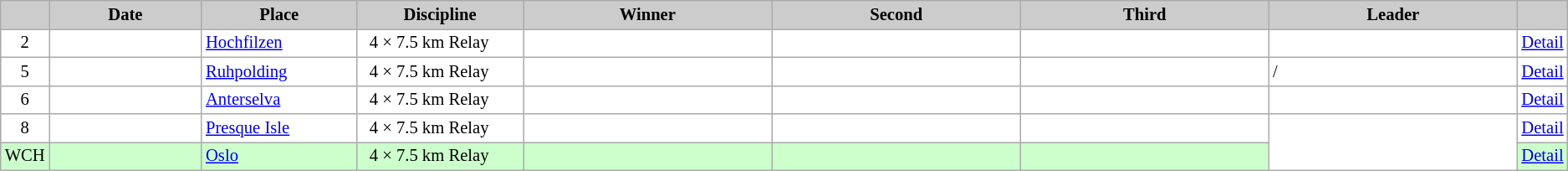<table class="wikitable plainrowheaders" style="background:#fff; font-size:86%; line-height:16px; border:grey solid 1px; border-collapse:collapse;">
<tr style="background:#ccc; text-align:center;">
<th scope="col" style="background:#ccc; width=20 px;"></th>
<th scope="col" style="background:#ccc; width:120px;">Date</th>
<th scope="col" style="background:#ccc; width:120px;">Place</th>
<th scope="col" style="background:#ccc; width:130px;">Discipline</th>
<th scope="col" style="background:#ccc; width:200px;">Winner</th>
<th scope="col" style="background:#ccc; width:200px;">Second</th>
<th scope="col" style="background:#ccc; width:200px;">Third</th>
<th scope="col" style="background:#ccc; width:200px;">Leader</th>
<th scope="col" style="background:#ccc; width:10px;"></th>
</tr>
<tr>
<td align=center>2</td>
<td align=right>  </td>
<td> <a href='#'>Hochfilzen</a></td>
<td>  4 × 7.5 km Relay</td>
<td></td>
<td></td>
<td></td>
<td></td>
<td><a href='#'>Detail</a></td>
</tr>
<tr>
<td align=center>5</td>
<td align=right>  </td>
<td> <a href='#'>Ruhpolding</a></td>
<td>  4 × 7.5 km Relay</td>
<td></td>
<td></td>
<td></td>
<td> / </td>
<td><a href='#'>Detail</a></td>
</tr>
<tr>
<td align=center>6</td>
<td align=right>  </td>
<td> <a href='#'>Anterselva</a></td>
<td>  4 × 7.5 km Relay</td>
<td></td>
<td></td>
<td></td>
<td></td>
<td><a href='#'>Detail</a></td>
</tr>
<tr>
<td align=center>8</td>
<td align=right>  </td>
<td> <a href='#'>Presque Isle</a></td>
<td>  4 × 7.5 km Relay</td>
<td></td>
<td></td>
<td></td>
<td rowspan=2></td>
<td><a href='#'>Detail</a></td>
</tr>
<tr style="background:#ccffcc">
<td align=center>WCH</td>
<td align=right>  </td>
<td> <a href='#'>Oslo</a></td>
<td>  4 × 7.5 km Relay</td>
<td></td>
<td></td>
<td></td>
<td><a href='#'>Detail</a></td>
</tr>
</table>
